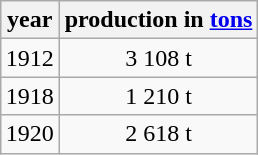<table class="wikitable" style="margin:auto">
<tr>
<th>year</th>
<th>production in <a href='#'>tons</a></th>
</tr>
<tr>
<td align="center">1912</td>
<td align="center">3 108 t  </td>
</tr>
<tr>
<td align="center">1918</td>
<td align="center">1 210 t </td>
</tr>
<tr>
<td align="center">1920</td>
<td align="center">2 618 t </td>
</tr>
</table>
